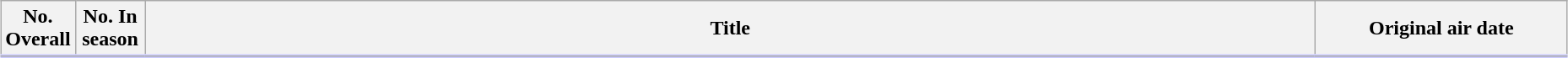<table class="wikitable" style="width:98%; margin:auto; background:#FFF;">
<tr style="border-bottom: 3px solid #CCF">
<th style="width:3em;">No. Overall</th>
<th style="width:3em;">No. In season</th>
<th>Title</th>
<th style="width:12em;">Original air date</th>
</tr>
<tr>
</tr>
</table>
